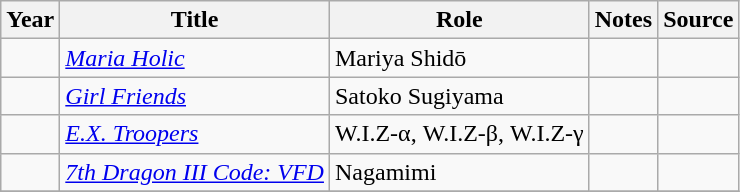<table class="wikitable sortable plainrowheaders">
<tr>
<th>Year</th>
<th class="unsortable">Title</th>
<th class="unsortable">Role</th>
<th class="unsortable">Notes</th>
<th class="unsortable">Source</th>
</tr>
<tr>
<td></td>
<td><em><a href='#'>Maria Holic</a></em></td>
<td>Mariya Shidō</td>
<td></td>
<td></td>
</tr>
<tr>
<td></td>
<td><em><a href='#'>Girl Friends</a></em></td>
<td>Satoko Sugiyama</td>
<td></td>
<td></td>
</tr>
<tr>
<td></td>
<td><em><a href='#'>E.X. Troopers</a></em></td>
<td>W.I.Z-α, W.I.Z-β, W.I.Z-γ</td>
<td></td>
<td></td>
</tr>
<tr>
<td></td>
<td><em><a href='#'>7th Dragon III Code: VFD</a></em></td>
<td>Nagamimi</td>
<td></td>
<td></td>
</tr>
<tr>
</tr>
</table>
